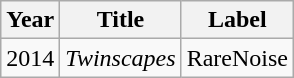<table class="wikitable">
<tr>
<th>Year</th>
<th>Title</th>
<th>Label</th>
</tr>
<tr>
<td>2014</td>
<td><em>Twinscapes</em></td>
<td>RareNoise</td>
</tr>
</table>
